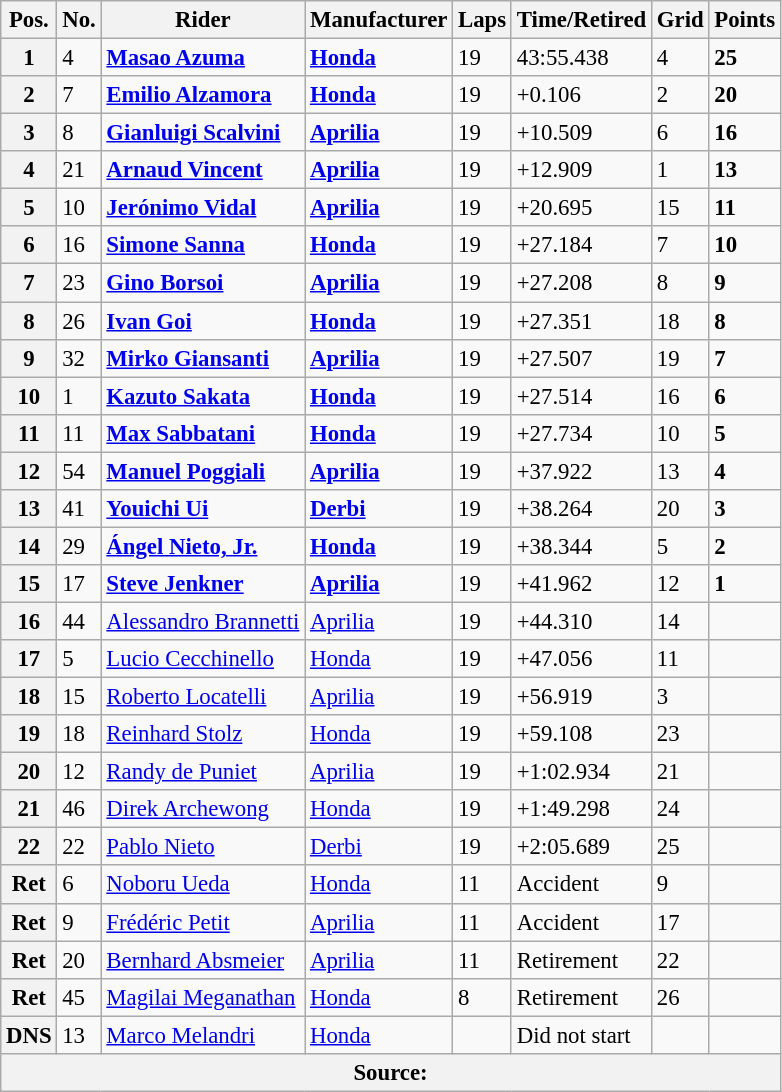<table class="wikitable" style="font-size: 95%;">
<tr>
<th>Pos.</th>
<th>No.</th>
<th>Rider</th>
<th>Manufacturer</th>
<th>Laps</th>
<th>Time/Retired</th>
<th>Grid</th>
<th>Points</th>
</tr>
<tr>
<th>1</th>
<td>4</td>
<td> <strong><a href='#'>Masao Azuma</a></strong></td>
<td><strong><a href='#'>Honda</a></strong></td>
<td>19</td>
<td>43:55.438</td>
<td>4</td>
<td><strong>25</strong></td>
</tr>
<tr>
<th>2</th>
<td>7</td>
<td> <strong><a href='#'>Emilio Alzamora</a></strong></td>
<td><strong><a href='#'>Honda</a></strong></td>
<td>19</td>
<td>+0.106</td>
<td>2</td>
<td><strong>20</strong></td>
</tr>
<tr>
<th>3</th>
<td>8</td>
<td> <strong><a href='#'>Gianluigi Scalvini</a></strong></td>
<td><strong><a href='#'>Aprilia</a></strong></td>
<td>19</td>
<td>+10.509</td>
<td>6</td>
<td><strong>16</strong></td>
</tr>
<tr>
<th>4</th>
<td>21</td>
<td> <strong><a href='#'>Arnaud Vincent</a></strong></td>
<td><strong><a href='#'>Aprilia</a></strong></td>
<td>19</td>
<td>+12.909</td>
<td>1</td>
<td><strong>13</strong></td>
</tr>
<tr>
<th>5</th>
<td>10</td>
<td> <strong><a href='#'>Jerónimo Vidal</a></strong></td>
<td><strong><a href='#'>Aprilia</a></strong></td>
<td>19</td>
<td>+20.695</td>
<td>15</td>
<td><strong>11</strong></td>
</tr>
<tr>
<th>6</th>
<td>16</td>
<td> <strong><a href='#'>Simone Sanna</a></strong></td>
<td><strong><a href='#'>Honda</a></strong></td>
<td>19</td>
<td>+27.184</td>
<td>7</td>
<td><strong>10</strong></td>
</tr>
<tr>
<th>7</th>
<td>23</td>
<td> <strong><a href='#'>Gino Borsoi</a></strong></td>
<td><strong><a href='#'>Aprilia</a></strong></td>
<td>19</td>
<td>+27.208</td>
<td>8</td>
<td><strong>9</strong></td>
</tr>
<tr>
<th>8</th>
<td>26</td>
<td> <strong><a href='#'>Ivan Goi</a></strong></td>
<td><strong><a href='#'>Honda</a></strong></td>
<td>19</td>
<td>+27.351</td>
<td>18</td>
<td><strong>8</strong></td>
</tr>
<tr>
<th>9</th>
<td>32</td>
<td> <strong><a href='#'>Mirko Giansanti</a></strong></td>
<td><strong><a href='#'>Aprilia</a></strong></td>
<td>19</td>
<td>+27.507</td>
<td>19</td>
<td><strong>7</strong></td>
</tr>
<tr>
<th>10</th>
<td>1</td>
<td> <strong><a href='#'>Kazuto Sakata</a></strong></td>
<td><strong><a href='#'>Honda</a></strong></td>
<td>19</td>
<td>+27.514</td>
<td>16</td>
<td><strong>6</strong></td>
</tr>
<tr>
<th>11</th>
<td>11</td>
<td> <strong><a href='#'>Max Sabbatani</a></strong></td>
<td><strong><a href='#'>Honda</a></strong></td>
<td>19</td>
<td>+27.734</td>
<td>10</td>
<td><strong>5</strong></td>
</tr>
<tr>
<th>12</th>
<td>54</td>
<td> <strong><a href='#'>Manuel Poggiali</a></strong></td>
<td><strong><a href='#'>Aprilia</a></strong></td>
<td>19</td>
<td>+37.922</td>
<td>13</td>
<td><strong>4</strong></td>
</tr>
<tr>
<th>13</th>
<td>41</td>
<td> <strong><a href='#'>Youichi Ui</a></strong></td>
<td><strong><a href='#'>Derbi</a></strong></td>
<td>19</td>
<td>+38.264</td>
<td>20</td>
<td><strong>3</strong></td>
</tr>
<tr>
<th>14</th>
<td>29</td>
<td> <strong><a href='#'>Ángel Nieto, Jr.</a></strong></td>
<td><strong><a href='#'>Honda</a></strong></td>
<td>19</td>
<td>+38.344</td>
<td>5</td>
<td><strong>2</strong></td>
</tr>
<tr>
<th>15</th>
<td>17</td>
<td> <strong><a href='#'>Steve Jenkner</a></strong></td>
<td><strong><a href='#'>Aprilia</a></strong></td>
<td>19</td>
<td>+41.962</td>
<td>12</td>
<td><strong>1</strong></td>
</tr>
<tr>
<th>16</th>
<td>44</td>
<td> <a href='#'>Alessandro Brannetti</a></td>
<td><a href='#'>Aprilia</a></td>
<td>19</td>
<td>+44.310</td>
<td>14</td>
<td></td>
</tr>
<tr>
<th>17</th>
<td>5</td>
<td> <a href='#'>Lucio Cecchinello</a></td>
<td><a href='#'>Honda</a></td>
<td>19</td>
<td>+47.056</td>
<td>11</td>
<td></td>
</tr>
<tr>
<th>18</th>
<td>15</td>
<td> <a href='#'>Roberto Locatelli</a></td>
<td><a href='#'>Aprilia</a></td>
<td>19</td>
<td>+56.919</td>
<td>3</td>
<td></td>
</tr>
<tr>
<th>19</th>
<td>18</td>
<td> <a href='#'>Reinhard Stolz</a></td>
<td><a href='#'>Honda</a></td>
<td>19</td>
<td>+59.108</td>
<td>23</td>
<td></td>
</tr>
<tr>
<th>20</th>
<td>12</td>
<td> <a href='#'>Randy de Puniet</a></td>
<td><a href='#'>Aprilia</a></td>
<td>19</td>
<td>+1:02.934</td>
<td>21</td>
<td></td>
</tr>
<tr>
<th>21</th>
<td>46</td>
<td> <a href='#'>Direk Archewong</a></td>
<td><a href='#'>Honda</a></td>
<td>19</td>
<td>+1:49.298</td>
<td>24</td>
<td></td>
</tr>
<tr>
<th>22</th>
<td>22</td>
<td> <a href='#'>Pablo Nieto</a></td>
<td><a href='#'>Derbi</a></td>
<td>19</td>
<td>+2:05.689</td>
<td>25</td>
<td></td>
</tr>
<tr>
<th>Ret</th>
<td>6</td>
<td> <a href='#'>Noboru Ueda</a></td>
<td><a href='#'>Honda</a></td>
<td>11</td>
<td>Accident</td>
<td>9</td>
<td></td>
</tr>
<tr>
<th>Ret</th>
<td>9</td>
<td> <a href='#'>Frédéric Petit</a></td>
<td><a href='#'>Aprilia</a></td>
<td>11</td>
<td>Accident</td>
<td>17</td>
<td></td>
</tr>
<tr>
<th>Ret</th>
<td>20</td>
<td> <a href='#'>Bernhard Absmeier</a></td>
<td><a href='#'>Aprilia</a></td>
<td>11</td>
<td>Retirement</td>
<td>22</td>
<td></td>
</tr>
<tr>
<th>Ret</th>
<td>45</td>
<td> <a href='#'>Magilai Meganathan</a></td>
<td><a href='#'>Honda</a></td>
<td>8</td>
<td>Retirement</td>
<td>26</td>
<td></td>
</tr>
<tr>
<th>DNS</th>
<td>13</td>
<td> <a href='#'>Marco Melandri</a></td>
<td><a href='#'>Honda</a></td>
<td></td>
<td>Did not start</td>
<td></td>
<td></td>
</tr>
<tr>
<th colspan=8>Source: </th>
</tr>
</table>
